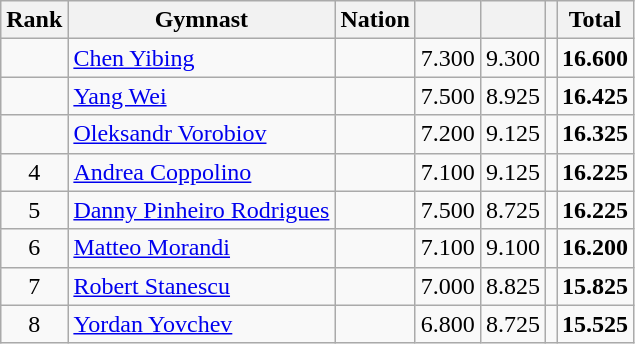<table class="wikitable sortable" style="text-align:center;">
<tr>
<th>Rank</th>
<th>Gymnast</th>
<th>Nation</th>
<th></th>
<th></th>
<th></th>
<th>Total</th>
</tr>
<tr>
<td></td>
<td align=left><a href='#'>Chen Yibing</a></td>
<td align=left></td>
<td>7.300</td>
<td>9.300</td>
<td></td>
<td><strong>16.600</strong></td>
</tr>
<tr>
<td></td>
<td align=left><a href='#'>Yang Wei</a></td>
<td align=left></td>
<td>7.500</td>
<td>8.925</td>
<td></td>
<td><strong>16.425</strong></td>
</tr>
<tr>
<td></td>
<td align=left><a href='#'>Oleksandr Vorobiov</a></td>
<td align=left></td>
<td>7.200</td>
<td>9.125</td>
<td></td>
<td><strong>16.325</strong></td>
</tr>
<tr>
<td>4</td>
<td align=left><a href='#'>Andrea Coppolino</a></td>
<td align=left></td>
<td>7.100</td>
<td>9.125</td>
<td></td>
<td><strong>16.225</strong></td>
</tr>
<tr>
<td>5</td>
<td align=left><a href='#'>Danny Pinheiro Rodrigues</a></td>
<td align=left></td>
<td>7.500</td>
<td>8.725</td>
<td></td>
<td><strong>16.225</strong></td>
</tr>
<tr>
<td>6</td>
<td align=left><a href='#'>Matteo Morandi</a></td>
<td align=left></td>
<td>7.100</td>
<td>9.100</td>
<td></td>
<td><strong>16.200</strong></td>
</tr>
<tr>
<td>7</td>
<td align=left><a href='#'>Robert Stanescu</a></td>
<td align=left></td>
<td>7.000</td>
<td>8.825</td>
<td></td>
<td><strong>15.825</strong></td>
</tr>
<tr>
<td>8</td>
<td align=left><a href='#'>Yordan Yovchev</a></td>
<td align=left></td>
<td>6.800</td>
<td>8.725</td>
<td></td>
<td><strong>15.525</strong></td>
</tr>
</table>
